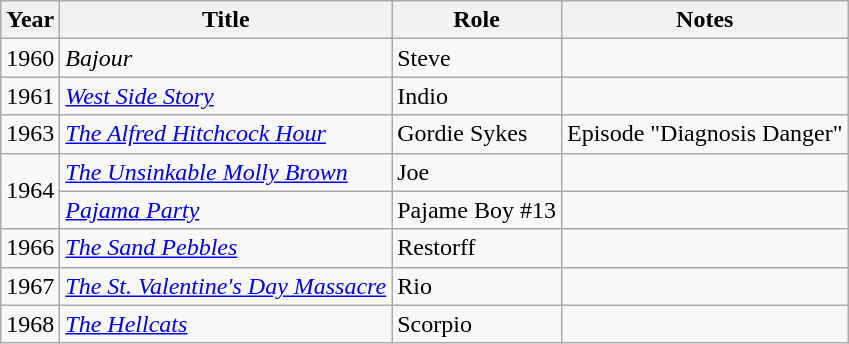<table class="wikitable">
<tr>
<th>Year</th>
<th>Title</th>
<th>Role</th>
<th>Notes</th>
</tr>
<tr>
<td>1960</td>
<td><em>Bajour</em></td>
<td>Steve</td>
<td></td>
</tr>
<tr>
<td>1961</td>
<td><em><a href='#'>West Side Story</a></em></td>
<td>Indio</td>
<td></td>
</tr>
<tr>
<td>1963</td>
<td><em><a href='#'>The Alfred Hitchcock Hour</a></em></td>
<td>Gordie Sykes</td>
<td>Episode "Diagnosis Danger"</td>
</tr>
<tr>
<td rowspan=2>1964</td>
<td><em><a href='#'>The Unsinkable Molly Brown</a></em></td>
<td>Joe</td>
<td></td>
</tr>
<tr>
<td><em><a href='#'>Pajama Party</a></em></td>
<td>Pajame Boy #13</td>
<td></td>
</tr>
<tr>
<td>1966</td>
<td><em><a href='#'>The Sand Pebbles</a></em></td>
<td>Restorff</td>
<td></td>
</tr>
<tr>
<td>1967</td>
<td><em><a href='#'>The St. Valentine's Day Massacre</a></em></td>
<td>Rio</td>
<td></td>
</tr>
<tr>
<td>1968</td>
<td><em><a href='#'>The Hellcats</a></em></td>
<td>Scorpio</td>
<td></td>
</tr>
</table>
